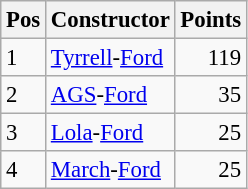<table class="wikitable" style="font-size: 95%;">
<tr>
<th>Pos</th>
<th>Constructor</th>
<th>Points</th>
</tr>
<tr>
<td>1</td>
<td> <a href='#'>Tyrrell</a>-<a href='#'>Ford</a></td>
<td align="right">119</td>
</tr>
<tr>
<td>2</td>
<td> <a href='#'>AGS</a>-<a href='#'>Ford</a></td>
<td align="right">35</td>
</tr>
<tr>
<td>3</td>
<td> <a href='#'>Lola</a>-<a href='#'>Ford</a></td>
<td align="right">25</td>
</tr>
<tr>
<td>4</td>
<td> <a href='#'>March</a>-<a href='#'>Ford</a></td>
<td align="right">25</td>
</tr>
</table>
